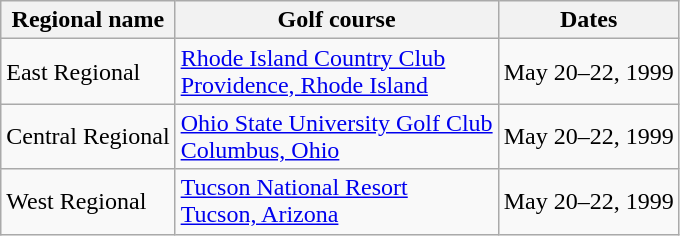<table class="wikitable">
<tr>
<th>Regional name</th>
<th>Golf course</th>
<th>Dates</th>
</tr>
<tr>
<td>East Regional</td>
<td><a href='#'>Rhode Island Country Club</a><br><a href='#'>Providence, Rhode Island</a></td>
<td>May 20–22, 1999</td>
</tr>
<tr>
<td>Central Regional</td>
<td><a href='#'>Ohio State University Golf Club</a><br><a href='#'>Columbus, Ohio</a></td>
<td>May 20–22, 1999</td>
</tr>
<tr>
<td>West Regional</td>
<td><a href='#'>Tucson National Resort</a><br><a href='#'>Tucson, Arizona</a></td>
<td>May 20–22, 1999</td>
</tr>
</table>
